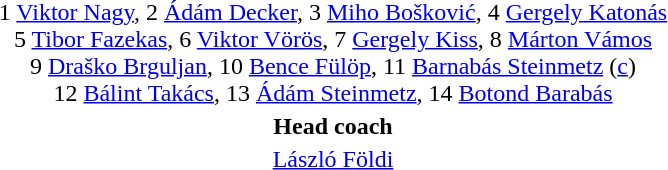<table style="text-align: center; margin-top: 2em; margin-left: auto; margin-right: auto">
<tr>
<td>1 <a href='#'>Viktor Nagy</a>, 2 <a href='#'>Ádám Decker</a>, 3 <a href='#'>Miho Bošković</a>, 4 <a href='#'>Gergely Katonás</a><br>5 <a href='#'>Tibor Fazekas</a>, 6 <a href='#'>Viktor Vörös</a>, 7 <a href='#'>Gergely Kiss</a>, 8 <a href='#'>Márton Vámos</a><br>9 <a href='#'>Draško Brguljan</a>, 10 <a href='#'>Bence Fülöp</a>, 11 <a href='#'>Barnabás Steinmetz</a> (<a href='#'>c</a>)<br>12 <a href='#'>Bálint Takács</a>, 13 <a href='#'>Ádám Steinmetz</a>, 14 <a href='#'>Botond Barabás</a></td>
</tr>
<tr>
<td><strong>Head coach</strong></td>
</tr>
<tr>
<td><a href='#'>László Földi</a></td>
</tr>
</table>
